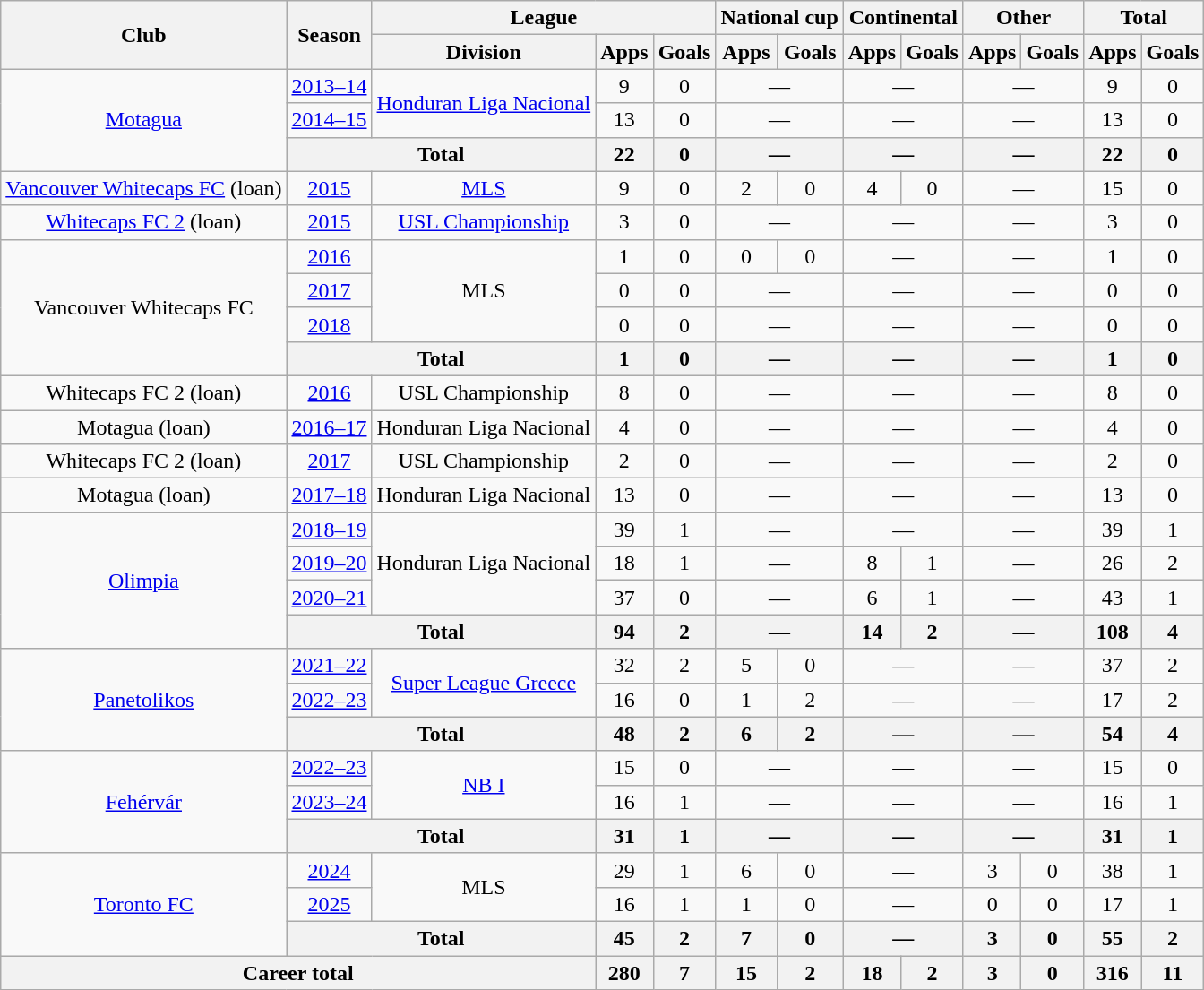<table class="wikitable" border="1" style="text-align: center;">
<tr>
<th rowspan="2">Club</th>
<th rowspan="2">Season</th>
<th colspan="3">League</th>
<th colspan="2">National cup</th>
<th colspan="2">Continental</th>
<th colspan="2">Other</th>
<th colspan="2">Total</th>
</tr>
<tr>
<th>Division</th>
<th>Apps</th>
<th>Goals</th>
<th>Apps</th>
<th>Goals</th>
<th>Apps</th>
<th>Goals</th>
<th>Apps</th>
<th>Goals</th>
<th>Apps</th>
<th>Goals</th>
</tr>
<tr>
<td rowspan="3"><a href='#'>Motagua</a></td>
<td><a href='#'>2013–14</a></td>
<td rowspan="2"><a href='#'>Honduran Liga Nacional</a></td>
<td>9</td>
<td>0</td>
<td colspan="2">—</td>
<td colspan="2">—</td>
<td colspan="2">—</td>
<td>9</td>
<td>0</td>
</tr>
<tr>
<td><a href='#'>2014–15</a></td>
<td>13</td>
<td>0</td>
<td colspan="2">—</td>
<td colspan="2">—</td>
<td colspan="2">—</td>
<td>13</td>
<td>0</td>
</tr>
<tr>
<th colspan="2">Total</th>
<th>22</th>
<th>0</th>
<th colspan="2">—</th>
<th colspan="2">—</th>
<th colspan="2">—</th>
<th>22</th>
<th>0</th>
</tr>
<tr>
<td><a href='#'>Vancouver Whitecaps FC</a> (loan)</td>
<td><a href='#'>2015</a></td>
<td><a href='#'>MLS</a></td>
<td>9</td>
<td>0</td>
<td>2</td>
<td>0</td>
<td>4</td>
<td>0</td>
<td colspan="2">—</td>
<td>15</td>
<td>0</td>
</tr>
<tr>
<td><a href='#'>Whitecaps FC 2</a> (loan)</td>
<td><a href='#'>2015</a></td>
<td><a href='#'>USL Championship</a></td>
<td>3</td>
<td>0</td>
<td colspan="2">—</td>
<td colspan="2">—</td>
<td colspan="2">—</td>
<td>3</td>
<td>0</td>
</tr>
<tr>
<td rowspan="4">Vancouver Whitecaps FC</td>
<td><a href='#'>2016</a></td>
<td rowspan="3">MLS</td>
<td>1</td>
<td>0</td>
<td>0</td>
<td>0</td>
<td colspan="2">—</td>
<td colspan="2">—</td>
<td>1</td>
<td>0</td>
</tr>
<tr>
<td><a href='#'>2017</a></td>
<td>0</td>
<td>0</td>
<td colspan="2">—</td>
<td colspan="2">—</td>
<td colspan="2">—</td>
<td>0</td>
<td>0</td>
</tr>
<tr>
<td><a href='#'>2018</a></td>
<td>0</td>
<td>0</td>
<td colspan="2">—</td>
<td colspan="2">—</td>
<td colspan="2">—</td>
<td>0</td>
<td>0</td>
</tr>
<tr>
<th colspan="2">Total</th>
<th>1</th>
<th>0</th>
<th colspan="2">—</th>
<th colspan="2">—</th>
<th colspan="2">—</th>
<th>1</th>
<th>0</th>
</tr>
<tr>
<td>Whitecaps FC 2 (loan)</td>
<td><a href='#'>2016</a></td>
<td>USL Championship</td>
<td>8</td>
<td>0</td>
<td colspan="2">—</td>
<td colspan="2">—</td>
<td colspan="2">—</td>
<td>8</td>
<td>0</td>
</tr>
<tr>
<td>Motagua (loan)</td>
<td><a href='#'>2016–17</a></td>
<td>Honduran Liga Nacional</td>
<td>4</td>
<td>0</td>
<td colspan="2">—</td>
<td colspan="2">—</td>
<td colspan="2">—</td>
<td>4</td>
<td>0</td>
</tr>
<tr>
<td>Whitecaps FC 2 (loan)</td>
<td><a href='#'>2017</a></td>
<td>USL Championship</td>
<td>2</td>
<td>0</td>
<td colspan="2">—</td>
<td colspan="2">—</td>
<td colspan="2">—</td>
<td>2</td>
<td>0</td>
</tr>
<tr>
<td>Motagua (loan)</td>
<td><a href='#'>2017–18</a></td>
<td>Honduran Liga Nacional</td>
<td>13</td>
<td>0</td>
<td colspan="2">—</td>
<td colspan="2">—</td>
<td colspan="2">—</td>
<td>13</td>
<td>0</td>
</tr>
<tr>
<td rowspan="4"><a href='#'>Olimpia</a></td>
<td><a href='#'>2018–19</a></td>
<td rowspan="3">Honduran Liga Nacional</td>
<td>39</td>
<td>1</td>
<td colspan="2">—</td>
<td colspan="2">—</td>
<td colspan="2">—</td>
<td>39</td>
<td>1</td>
</tr>
<tr>
<td><a href='#'>2019–20</a></td>
<td>18</td>
<td>1</td>
<td colspan="2">—</td>
<td>8</td>
<td>1</td>
<td colspan="2">—</td>
<td>26</td>
<td>2</td>
</tr>
<tr>
<td><a href='#'>2020–21</a></td>
<td>37</td>
<td>0</td>
<td colspan="2">—</td>
<td>6</td>
<td>1</td>
<td colspan="2">—</td>
<td>43</td>
<td>1</td>
</tr>
<tr>
<th colspan="2">Total</th>
<th>94</th>
<th>2</th>
<th colspan="2">—</th>
<th>14</th>
<th>2</th>
<th colspan="2">—</th>
<th>108</th>
<th>4</th>
</tr>
<tr>
<td rowspan="3"><a href='#'>Panetolikos</a></td>
<td><a href='#'>2021–22</a></td>
<td rowspan="2"><a href='#'>Super League Greece</a></td>
<td>32</td>
<td>2</td>
<td>5</td>
<td>0</td>
<td colspan="2">—</td>
<td colspan="2">—</td>
<td>37</td>
<td>2</td>
</tr>
<tr>
<td><a href='#'>2022–23</a></td>
<td>16</td>
<td>0</td>
<td>1</td>
<td>2</td>
<td colspan="2">—</td>
<td colspan="2">—</td>
<td>17</td>
<td>2</td>
</tr>
<tr>
<th colspan="2">Total</th>
<th>48</th>
<th>2</th>
<th>6</th>
<th>2</th>
<th colspan="2">—</th>
<th colspan="2">—</th>
<th>54</th>
<th>4</th>
</tr>
<tr>
<td rowspan="3"><a href='#'>Fehérvár</a></td>
<td><a href='#'>2022–23</a></td>
<td rowspan="2"><a href='#'>NB I</a></td>
<td>15</td>
<td>0</td>
<td colspan="2">—</td>
<td colspan="2">—</td>
<td colspan="2">—</td>
<td>15</td>
<td>0</td>
</tr>
<tr>
<td><a href='#'>2023–24</a></td>
<td>16</td>
<td>1</td>
<td colspan="2">—</td>
<td colspan="2">—</td>
<td colspan="2">—</td>
<td>16</td>
<td>1</td>
</tr>
<tr>
<th colspan="2">Total</th>
<th>31</th>
<th>1</th>
<th colspan="2">—</th>
<th colspan="2">—</th>
<th colspan="2">—</th>
<th>31</th>
<th>1</th>
</tr>
<tr>
<td rowspan="3"><a href='#'>Toronto FC</a></td>
<td><a href='#'>2024</a></td>
<td rowspan="2">MLS</td>
<td>29</td>
<td>1</td>
<td>6</td>
<td>0</td>
<td colspan="2">—</td>
<td>3</td>
<td>0</td>
<td>38</td>
<td>1</td>
</tr>
<tr>
<td><a href='#'>2025</a></td>
<td>16</td>
<td>1</td>
<td>1</td>
<td>0</td>
<td colspan="2">—</td>
<td>0</td>
<td>0</td>
<td>17</td>
<td>1</td>
</tr>
<tr>
<th colspan="2">Total</th>
<th>45</th>
<th>2</th>
<th>7</th>
<th>0</th>
<th colspan="2">—</th>
<th>3</th>
<th>0</th>
<th>55</th>
<th>2</th>
</tr>
<tr>
<th colspan="3">Career total</th>
<th>280</th>
<th>7</th>
<th>15</th>
<th>2</th>
<th>18</th>
<th>2</th>
<th>3</th>
<th>0</th>
<th>316</th>
<th>11</th>
</tr>
</table>
